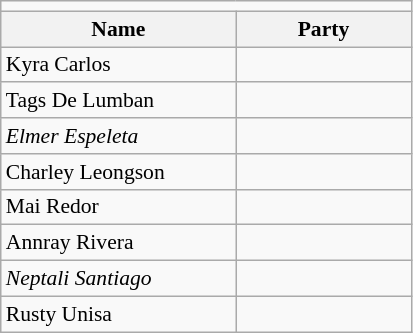<table class=wikitable style="font-size:90%">
<tr>
<td colspan=4 bgcolor=></td>
</tr>
<tr>
<th width=150px>Name</th>
<th colspan=2 width=110px>Party</th>
</tr>
<tr>
<td>Kyra Carlos</td>
<td></td>
</tr>
<tr>
<td>Tags De Lumban</td>
<td></td>
</tr>
<tr>
<td><em>Elmer Espeleta</em></td>
<td></td>
</tr>
<tr>
<td>Charley Leongson</td>
<td></td>
</tr>
<tr>
<td>Mai Redor</td>
<td></td>
</tr>
<tr>
<td>Annray Rivera</td>
<td></td>
</tr>
<tr>
<td><em>Neptali Santiago</em></td>
<td></td>
</tr>
<tr>
<td>Rusty Unisa</td>
<td></td>
</tr>
</table>
